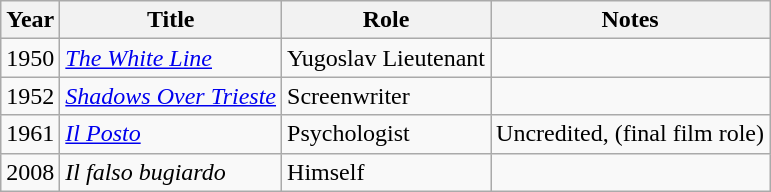<table class="wikitable">
<tr>
<th>Year</th>
<th>Title</th>
<th>Role</th>
<th>Notes</th>
</tr>
<tr>
<td>1950</td>
<td><em><a href='#'>The White Line</a></em></td>
<td>Yugoslav Lieutenant</td>
<td></td>
</tr>
<tr>
<td>1952</td>
<td><em><a href='#'>Shadows Over Trieste</a></em></td>
<td>Screenwriter</td>
</tr>
<tr>
<td>1961</td>
<td><em><a href='#'>Il Posto</a></em></td>
<td>Psychologist</td>
<td>Uncredited, (final film role)</td>
</tr>
<tr>
<td>2008</td>
<td><em>Il falso bugiardo</em></td>
<td>Himself</td>
<td></td>
</tr>
</table>
